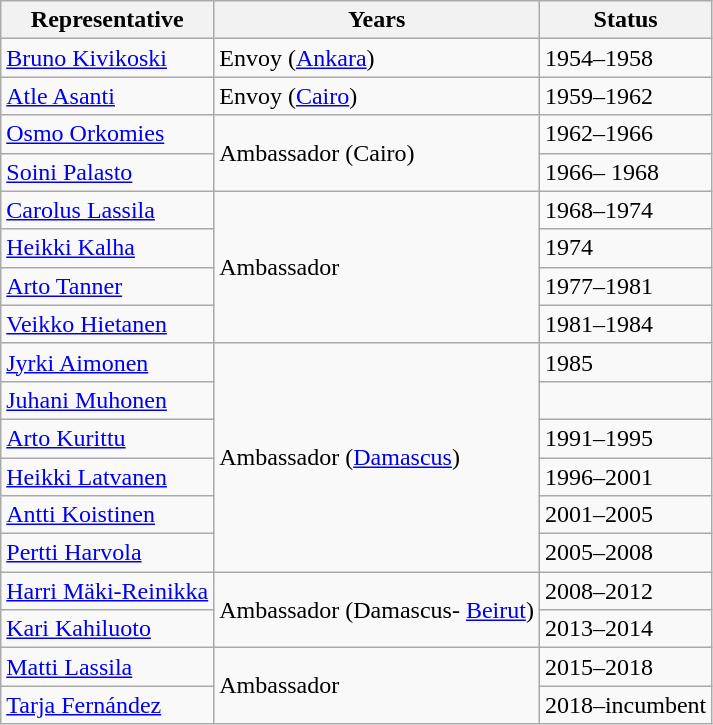<table class="wikitable sortable">
<tr>
<th>Representative</th>
<th>Years</th>
<th>Status</th>
</tr>
<tr>
<td><a href='#'>Bruno Kivikoski</a></td>
<td>Envoy (<a href='#'>Ankara</a>)</td>
<td>1954–1958</td>
</tr>
<tr>
<td><a href='#'>Atle Asanti</a></td>
<td>Envoy  (<a href='#'>Cairo</a>)</td>
<td>1959–1962</td>
</tr>
<tr>
<td><a href='#'>Osmo Orkomies</a></td>
<td rowspan="2">Ambassador (Cairo)</td>
<td>1962–1966</td>
</tr>
<tr>
<td><a href='#'>Soini Palasto</a></td>
<td>1966– 1968</td>
</tr>
<tr>
<td><a href='#'>Carolus Lassila</a></td>
<td rowspan="4">Ambassador</td>
<td>1968–1974</td>
</tr>
<tr>
<td><a href='#'>Heikki Kalha</a></td>
<td>1974</td>
</tr>
<tr>
<td><a href='#'>Arto Tanner</a></td>
<td>1977–1981</td>
</tr>
<tr>
<td><a href='#'>Veikko Hietanen</a></td>
<td>1981–1984</td>
</tr>
<tr>
<td><a href='#'>Jyrki Aimonen</a></td>
<td rowspan="6">Ambassador (<a href='#'>Damascus</a>)</td>
<td>1985</td>
</tr>
<tr>
<td><a href='#'>Juhani Muhonen</a></td>
<td></td>
</tr>
<tr>
<td><a href='#'>Arto Kurittu</a></td>
<td>1991–1995</td>
</tr>
<tr>
<td><a href='#'>Heikki Latvanen</a></td>
<td>1996–2001</td>
</tr>
<tr>
<td><a href='#'>Antti Koistinen</a></td>
<td>2001–2005</td>
</tr>
<tr>
<td><a href='#'>Pertti Harvola</a></td>
<td>2005–2008</td>
</tr>
<tr>
<td><a href='#'>Harri Mäki-Reinikka</a></td>
<td rowspan="2">Ambassador (Damascus- <a href='#'>Beirut</a>)</td>
<td>2008–2012</td>
</tr>
<tr>
<td><a href='#'>Kari Kahiluoto</a></td>
<td>2013–2014</td>
</tr>
<tr>
<td><a href='#'>Matti Lassila </a></td>
<td rowspan="2">Ambassador</td>
<td>2015–2018</td>
</tr>
<tr>
<td><a href='#'>Tarja Fernández</a></td>
<td>2018–incumbent</td>
</tr>
</table>
